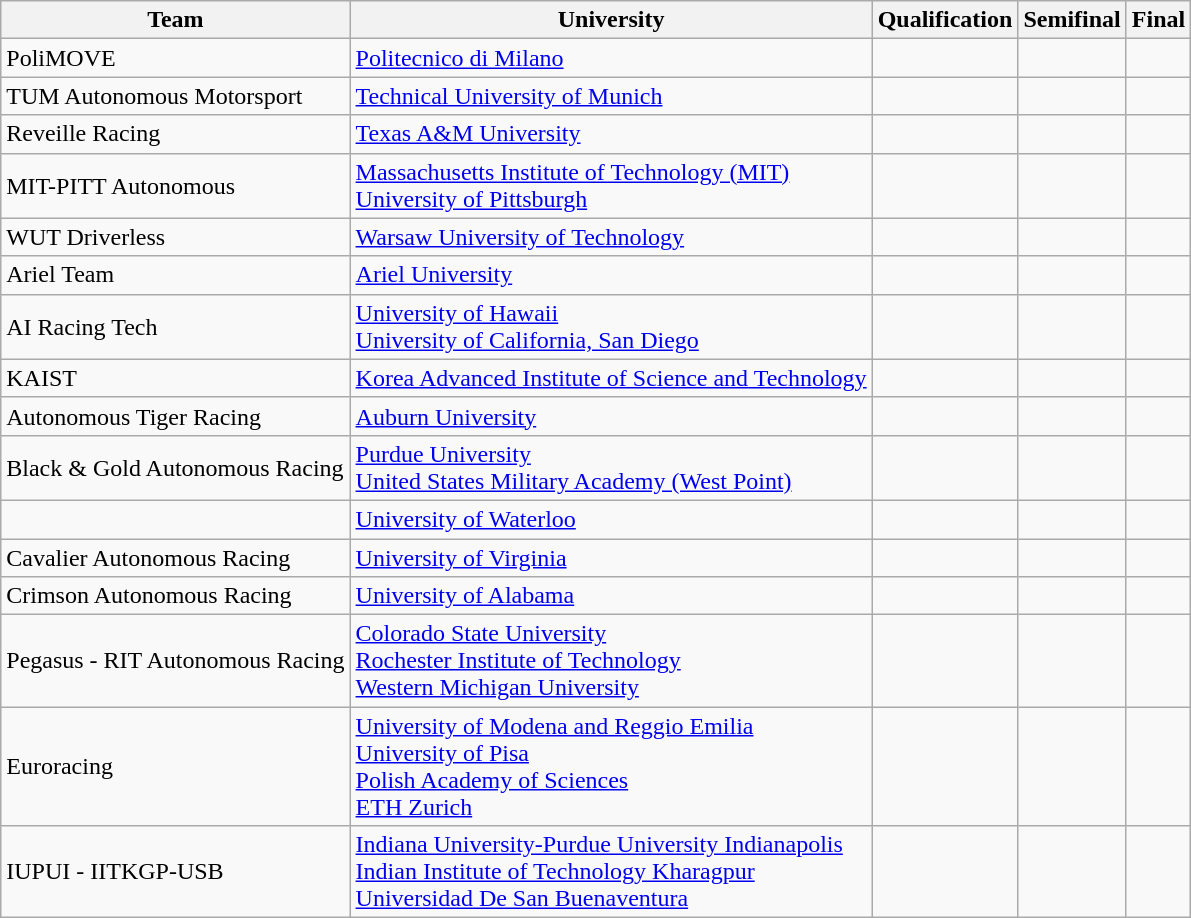<table class="wikitable">
<tr>
<th>Team</th>
<th>University</th>
<th>Qualification</th>
<th>Semifinal</th>
<th>Final</th>
</tr>
<tr>
<td>PoliMOVE</td>
<td> <a href='#'>Politecnico di Milano</a></td>
<td></td>
<td></td>
<td></td>
</tr>
<tr>
<td>TUM Autonomous Motorsport</td>
<td> <a href='#'>Technical University of Munich</a></td>
<td></td>
<td></td>
<td></td>
</tr>
<tr>
<td>Reveille Racing</td>
<td> <a href='#'>Texas A&M University</a></td>
<td></td>
<td></td>
<td></td>
</tr>
<tr>
<td>MIT-PITT Autonomous</td>
<td> <a href='#'>Massachusetts Institute of Technology (MIT)</a><br> <a href='#'>University of Pittsburgh</a></td>
<td></td>
<td></td>
<td></td>
</tr>
<tr>
<td>WUT Driverless</td>
<td> <a href='#'>Warsaw University of Technology</a></td>
<td></td>
<td></td>
<td></td>
</tr>
<tr>
<td>Ariel Team</td>
<td> <a href='#'>Ariel University</a></td>
<td></td>
<td></td>
<td></td>
</tr>
<tr>
<td>AI Racing Tech</td>
<td> <a href='#'>University of Hawaii</a><br> <a href='#'>University of California, San Diego</a></td>
<td></td>
<td></td>
<td></td>
</tr>
<tr>
<td>KAIST</td>
<td> <a href='#'>Korea Advanced Institute of Science and Technology</a></td>
<td></td>
<td></td>
<td></td>
</tr>
<tr>
<td>Autonomous Tiger Racing</td>
<td> <a href='#'>Auburn University</a></td>
<td></td>
<td></td>
<td></td>
</tr>
<tr>
<td>Black & Gold Autonomous Racing</td>
<td> <a href='#'>Purdue University</a><br> <a href='#'>United States Military Academy (West Point)</a></td>
<td></td>
<td></td>
<td></td>
</tr>
<tr>
<td></td>
<td> <a href='#'>University of Waterloo</a></td>
<td></td>
<td></td>
<td></td>
</tr>
<tr>
<td>Cavalier Autonomous Racing</td>
<td> <a href='#'>University of Virginia</a></td>
<td></td>
<td></td>
<td></td>
</tr>
<tr>
<td>Crimson Autonomous Racing</td>
<td> <a href='#'>University of Alabama</a></td>
<td></td>
<td></td>
<td></td>
</tr>
<tr>
<td>Pegasus - RIT Autonomous Racing</td>
<td> <a href='#'>Colorado State University</a><br> <a href='#'>Rochester Institute of Technology</a><br> <a href='#'>Western Michigan University</a></td>
<td></td>
<td></td>
<td></td>
</tr>
<tr>
<td>Euroracing</td>
<td> <a href='#'>University of Modena and Reggio Emilia</a><br> <a href='#'>University of Pisa</a><br> <a href='#'>Polish Academy of Sciences</a><br> <a href='#'>ETH Zurich</a></td>
<td></td>
<td></td>
<td></td>
</tr>
<tr>
<td>IUPUI - IITKGP-USB</td>
<td> <a href='#'>Indiana University-Purdue University Indianapolis</a><br> <a href='#'>Indian Institute of Technology Kharagpur</a><br> <a href='#'>Universidad De San Buenaventura</a></td>
<td></td>
<td></td>
<td></td>
</tr>
</table>
